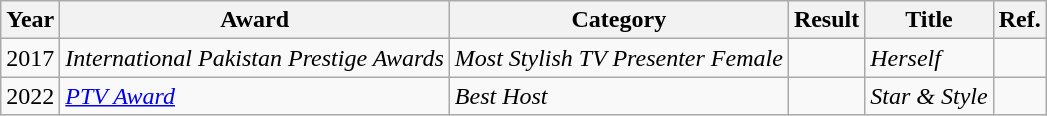<table class="wikitable">
<tr>
<th>Year</th>
<th>Award</th>
<th>Category</th>
<th>Result</th>
<th>Title</th>
<th>Ref.</th>
</tr>
<tr>
<td>2017</td>
<td><em>International Pakistan Prestige Awards</em></td>
<td><em>Most Stylish TV Presenter Female</em></td>
<td></td>
<td><em>Herself</em></td>
<td></td>
</tr>
<tr>
<td>2022</td>
<td><em><a href='#'>PTV Award</a></em></td>
<td><em>Best Host</em></td>
<td></td>
<td><em>Star & Style</em></td>
<td></td>
</tr>
</table>
